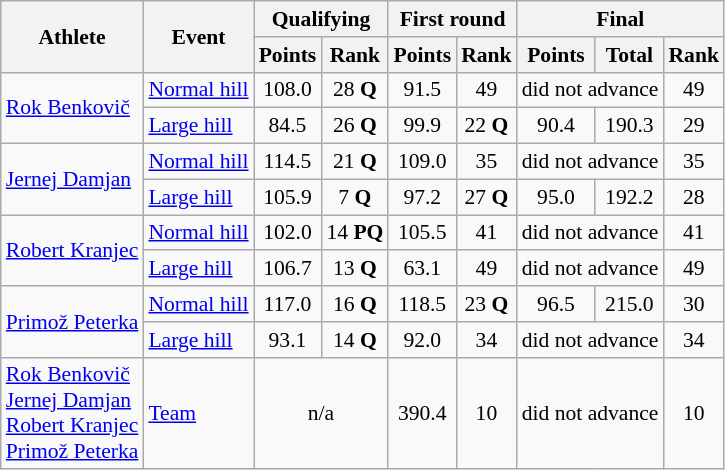<table class="wikitable" style="font-size:90%">
<tr>
<th rowspan="2">Athlete</th>
<th rowspan="2">Event</th>
<th colspan="2">Qualifying</th>
<th colspan="2">First round</th>
<th colspan="3">Final</th>
</tr>
<tr>
<th>Points</th>
<th>Rank</th>
<th>Points</th>
<th>Rank</th>
<th>Points</th>
<th>Total</th>
<th>Rank</th>
</tr>
<tr>
<td rowspan=2><a href='#'>Rok Benkovič</a></td>
<td><a href='#'>Normal hill</a></td>
<td align="center">108.0</td>
<td align="center">28 <strong>Q</strong></td>
<td align="center">91.5</td>
<td align="center">49</td>
<td colspan=2 align="center">did not advance</td>
<td align="center">49</td>
</tr>
<tr>
<td><a href='#'>Large hill</a></td>
<td align="center">84.5</td>
<td align="center">26 <strong>Q</strong></td>
<td align="center">99.9</td>
<td align="center">22 <strong>Q</strong></td>
<td align="center">90.4</td>
<td align="center">190.3</td>
<td align="center">29</td>
</tr>
<tr>
<td rowspan=2><a href='#'>Jernej Damjan</a></td>
<td><a href='#'>Normal hill</a></td>
<td align="center">114.5</td>
<td align="center">21 <strong>Q</strong></td>
<td align="center">109.0</td>
<td align="center">35</td>
<td colspan=2 align="center">did not advance</td>
<td align="center">35</td>
</tr>
<tr>
<td><a href='#'>Large hill</a></td>
<td align="center">105.9</td>
<td align="center">7 <strong>Q</strong></td>
<td align="center">97.2</td>
<td align="center">27 <strong>Q</strong></td>
<td align="center">95.0</td>
<td align="center">192.2</td>
<td align="center">28</td>
</tr>
<tr>
<td rowspan=2><a href='#'>Robert Kranjec</a></td>
<td><a href='#'>Normal hill</a></td>
<td align="center">102.0</td>
<td align="center">14 <strong>PQ</strong></td>
<td align="center">105.5</td>
<td align="center">41</td>
<td colspan=2 align="center">did not advance</td>
<td align="center">41</td>
</tr>
<tr>
<td><a href='#'>Large hill</a></td>
<td align="center">106.7</td>
<td align="center">13 <strong>Q</strong></td>
<td align="center">63.1</td>
<td align="center">49</td>
<td colspan=2 align="center">did not advance</td>
<td align="center">49</td>
</tr>
<tr>
<td rowspan=2><a href='#'>Primož Peterka</a></td>
<td><a href='#'>Normal hill</a></td>
<td align="center">117.0</td>
<td align="center">16 <strong>Q</strong></td>
<td align="center">118.5</td>
<td align="center">23 <strong>Q</strong></td>
<td align="center">96.5</td>
<td align="center">215.0</td>
<td align="center">30</td>
</tr>
<tr>
<td><a href='#'>Large hill</a></td>
<td align="center">93.1</td>
<td align="center">14 <strong>Q</strong></td>
<td align="center">92.0</td>
<td align="center">34</td>
<td colspan=2 align="center">did not advance</td>
<td align="center">34</td>
</tr>
<tr>
<td><a href='#'>Rok Benkovič</a><br><a href='#'>Jernej Damjan</a><br><a href='#'>Robert Kranjec</a><br><a href='#'>Primož Peterka</a></td>
<td><a href='#'>Team</a></td>
<td colspan=2 align="center">n/a</td>
<td align="center">390.4</td>
<td align="center">10</td>
<td colspan=2 align="center">did not advance</td>
<td align="center">10</td>
</tr>
</table>
